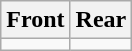<table class=wikitable style="text-align:center;">
<tr>
<th>Front</th>
<th>Rear</th>
</tr>
<tr>
<td></td>
<td></td>
</tr>
</table>
